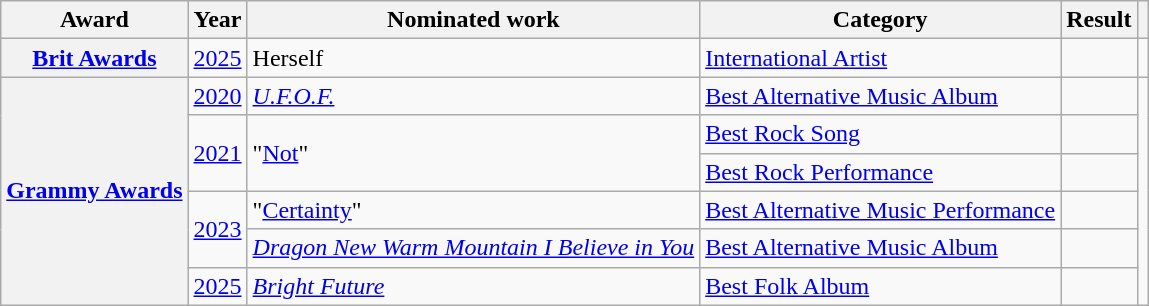<table class="wikitable sortable plainrowheaders">
<tr>
<th scope="col">Award</th>
<th scope="col">Year</th>
<th scope="col">Nominated work</th>
<th scope="col">Category</th>
<th scope="col">Result</th>
<th scope="col" class="unsortable"></th>
</tr>
<tr>
<th scope="row"><a href='#'>Brit Awards</a></th>
<td><a href='#'>2025</a></td>
<td>Herself</td>
<td><a href='#'>International Artist</a></td>
<td></td>
<td align=center></td>
</tr>
<tr>
<th rowspan="6" scope="row"><a href='#'>Grammy Awards</a></th>
<td><a href='#'>2020</a></td>
<td><em><a href='#'>U.F.O.F.</a></em></td>
<td><a href='#'>Best Alternative Music Album</a></td>
<td></td>
<td rowspan="6" align=center></td>
</tr>
<tr>
<td rowspan="2"><a href='#'>2021</a></td>
<td rowspan="2">"<a href='#'>Not</a>"</td>
<td><a href='#'>Best Rock Song</a></td>
<td></td>
</tr>
<tr>
<td><a href='#'>Best Rock Performance</a></td>
<td></td>
</tr>
<tr>
<td rowspan="2"><a href='#'>2023</a></td>
<td rowspan="1">"<a href='#'>Certainty</a>"</td>
<td><a href='#'>Best Alternative Music Performance</a></td>
<td></td>
</tr>
<tr>
<td><em><a href='#'>Dragon New Warm Mountain I Believe in You</a></em></td>
<td><a href='#'>Best Alternative Music Album</a></td>
<td></td>
</tr>
<tr>
<td><a href='#'>2025</a></td>
<td><em><a href='#'>Bright Future</a></em></td>
<td><a href='#'>Best Folk Album</a></td>
<td></td>
</tr>
</table>
